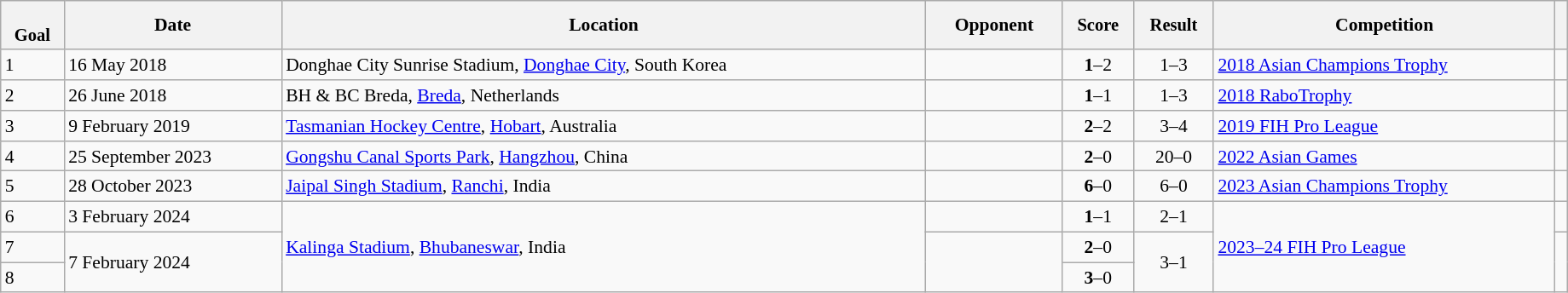<table class="wikitable sortable" style="font-size:90%" width=97%>
<tr>
<th style="font-size:95%;" data-sort-type=number><br>Goal</th>
<th align=center>Date</th>
<th>Location</th>
<th width=100>Opponent</th>
<th data-sort-type="number" style="font-size:95%">Score</th>
<th data-sort-type="number" style="font-size:95%">Result</th>
<th>Competition</th>
<th></th>
</tr>
<tr>
<td>1</td>
<td>16 May 2018</td>
<td>Donghae City Sunrise Stadium, <a href='#'>Donghae City</a>, South Korea</td>
<td></td>
<td align="center"><strong>1</strong>–2</td>
<td align="center">1–3</td>
<td><a href='#'>2018 Asian Champions Trophy</a></td>
<td></td>
</tr>
<tr>
<td>2</td>
<td>26 June 2018</td>
<td>BH & BC Breda, <a href='#'>Breda</a>, Netherlands</td>
<td></td>
<td align="center"><strong>1</strong>–1</td>
<td align="center">1–3</td>
<td><a href='#'>2018 RaboTrophy</a></td>
<td></td>
</tr>
<tr>
<td>3</td>
<td>9 February 2019</td>
<td><a href='#'>Tasmanian Hockey Centre</a>, <a href='#'>Hobart</a>, Australia</td>
<td></td>
<td align="center"><strong>2</strong>–2</td>
<td align="center">3–4</td>
<td><a href='#'>2019 FIH Pro League</a></td>
<td></td>
</tr>
<tr>
<td>4</td>
<td>25 September 2023</td>
<td><a href='#'>Gongshu Canal Sports Park</a>, <a href='#'>Hangzhou</a>, China</td>
<td></td>
<td align="center"><strong>2</strong>–0</td>
<td align="center">20–0</td>
<td><a href='#'>2022 Asian Games</a></td>
<td></td>
</tr>
<tr>
<td>5</td>
<td>28 October 2023</td>
<td><a href='#'>Jaipal Singh Stadium</a>, <a href='#'>Ranchi</a>, India</td>
<td></td>
<td align="center"><strong>6</strong>–0</td>
<td align="center">6–0</td>
<td><a href='#'>2023 Asian Champions Trophy</a></td>
<td></td>
</tr>
<tr>
<td>6</td>
<td>3 February 2024</td>
<td rowspan=3><a href='#'>Kalinga Stadium</a>, <a href='#'>Bhubaneswar</a>, India</td>
<td></td>
<td align="center"><strong>1</strong>–1</td>
<td align="center">2–1</td>
<td rowspan=3><a href='#'>2023–24 FIH Pro League</a></td>
<td></td>
</tr>
<tr>
<td>7</td>
<td rowspan=2>7 February 2024</td>
<td rowspan=2></td>
<td align="center"><strong>2</strong>–0</td>
<td rowspan=2; align="center">3–1</td>
<td rowspan=2></td>
</tr>
<tr>
<td>8</td>
<td align="center"><strong>3</strong>–0</td>
</tr>
</table>
